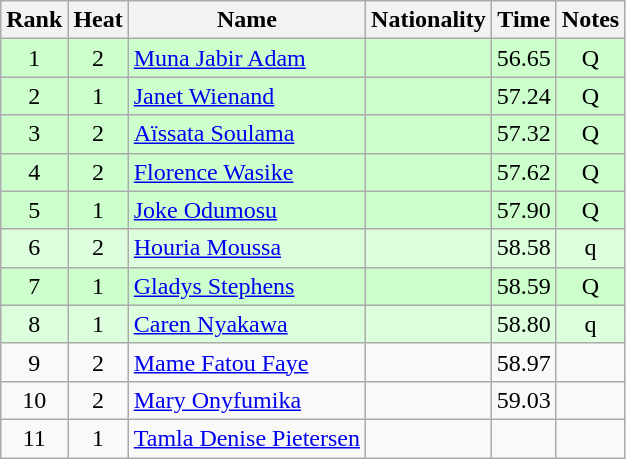<table class="wikitable sortable" style="text-align:center">
<tr>
<th>Rank</th>
<th>Heat</th>
<th>Name</th>
<th>Nationality</th>
<th>Time</th>
<th>Notes</th>
</tr>
<tr bgcolor=ccffcc>
<td>1</td>
<td>2</td>
<td align=left><a href='#'>Muna Jabir Adam</a></td>
<td align=left></td>
<td>56.65</td>
<td>Q</td>
</tr>
<tr bgcolor=ccffcc>
<td>2</td>
<td>1</td>
<td align=left><a href='#'>Janet Wienand</a></td>
<td align=left></td>
<td>57.24</td>
<td>Q</td>
</tr>
<tr bgcolor=ccffcc>
<td>3</td>
<td>2</td>
<td align=left><a href='#'>Aïssata Soulama</a></td>
<td align=left></td>
<td>57.32</td>
<td>Q</td>
</tr>
<tr bgcolor=ccffcc>
<td>4</td>
<td>2</td>
<td align=left><a href='#'>Florence Wasike</a></td>
<td align=left></td>
<td>57.62</td>
<td>Q</td>
</tr>
<tr bgcolor=ccffcc>
<td>5</td>
<td>1</td>
<td align=left><a href='#'>Joke Odumosu</a></td>
<td align=left></td>
<td>57.90</td>
<td>Q</td>
</tr>
<tr bgcolor=ddffdd>
<td>6</td>
<td>2</td>
<td align=left><a href='#'>Houria Moussa</a></td>
<td align=left></td>
<td>58.58</td>
<td>q</td>
</tr>
<tr bgcolor=ccffcc>
<td>7</td>
<td>1</td>
<td align=left><a href='#'>Gladys Stephens</a></td>
<td align=left></td>
<td>58.59</td>
<td>Q</td>
</tr>
<tr bgcolor=ddffdd>
<td>8</td>
<td>1</td>
<td align=left><a href='#'>Caren Nyakawa</a></td>
<td align=left></td>
<td>58.80</td>
<td>q</td>
</tr>
<tr>
<td>9</td>
<td>2</td>
<td align=left><a href='#'>Mame Fatou Faye</a></td>
<td align=left></td>
<td>58.97</td>
<td></td>
</tr>
<tr>
<td>10</td>
<td>2</td>
<td align=left><a href='#'>Mary Onyfumika</a></td>
<td align=left></td>
<td>59.03</td>
<td></td>
</tr>
<tr>
<td>11</td>
<td>1</td>
<td align=left><a href='#'>Tamla Denise Pietersen</a></td>
<td align=left></td>
<td></td>
<td></td>
</tr>
</table>
